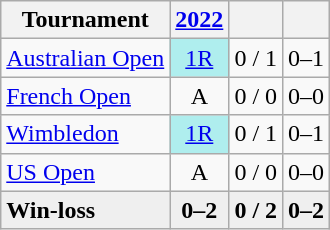<table class="wikitable nowrap" style=text-align:center>
<tr>
<th>Tournament</th>
<th><a href='#'>2022</a></th>
<th></th>
<th></th>
</tr>
<tr>
<td align=left><a href='#'>Australian Open</a></td>
<td bgcolor=afeeee><a href='#'>1R</a></td>
<td>0 / 1</td>
<td>0–1</td>
</tr>
<tr>
<td align=left><a href='#'>French Open</a></td>
<td>A</td>
<td>0 / 0</td>
<td>0–0</td>
</tr>
<tr>
<td align=left><a href='#'>Wimbledon</a></td>
<td bgcolor=afeeee><a href='#'>1R</a></td>
<td>0 / 1</td>
<td>0–1</td>
</tr>
<tr>
<td align=left><a href='#'>US Open</a></td>
<td>A</td>
<td>0 / 0</td>
<td>0–0</td>
</tr>
<tr style=background:#efefef;font-weight:bold>
<td align=left>Win-loss</td>
<td>0–2</td>
<td>0 / 2</td>
<td>0–2</td>
</tr>
</table>
